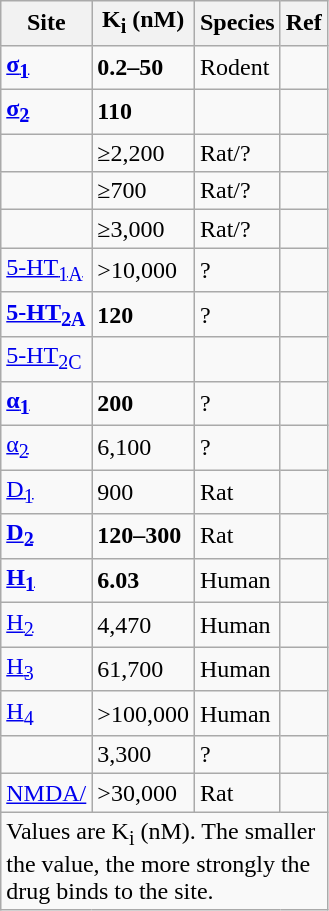<table class="wikitable floatright">
<tr>
<th>Site</th>
<th>K<sub>i</sub> (nM)</th>
<th>Species</th>
<th>Ref</th>
</tr>
<tr>
<td><strong><a href='#'>σ<sub>1</sub></a></strong></td>
<td><strong>0.2–50</strong></td>
<td>Rodent</td>
<td></td>
</tr>
<tr>
<td><strong><a href='#'>σ<sub>2</sub></a></strong></td>
<td><strong>110</strong></td>
<td></td>
<td></td>
</tr>
<tr>
<td></td>
<td>≥2,200</td>
<td>Rat/?</td>
<td></td>
</tr>
<tr>
<td></td>
<td>≥700</td>
<td>Rat/?</td>
<td></td>
</tr>
<tr>
<td></td>
<td>≥3,000</td>
<td>Rat/?</td>
<td></td>
</tr>
<tr>
<td><a href='#'>5-HT<sub>1A</sub></a></td>
<td>>10,000</td>
<td>?</td>
<td></td>
</tr>
<tr>
<td><strong><a href='#'>5-HT<sub>2A</sub></a></strong></td>
<td><strong>120</strong></td>
<td>?</td>
<td></td>
</tr>
<tr>
<td><a href='#'>5-HT<sub>2C</sub></a></td>
<td></td>
<td></td>
<td></td>
</tr>
<tr>
<td><strong><a href='#'>α<sub>1</sub></a></strong></td>
<td><strong>200</strong></td>
<td>?</td>
<td></td>
</tr>
<tr>
<td><a href='#'>α<sub>2</sub></a></td>
<td>6,100</td>
<td>?</td>
<td></td>
</tr>
<tr>
<td><a href='#'>D<sub>1</sub></a></td>
<td>900</td>
<td>Rat</td>
<td></td>
</tr>
<tr>
<td><strong><a href='#'>D<sub>2</sub></a></strong></td>
<td><strong>120–300</strong></td>
<td>Rat</td>
<td></td>
</tr>
<tr>
<td><strong><a href='#'>H<sub>1</sub></a></strong></td>
<td><strong>6.03</strong></td>
<td>Human</td>
<td></td>
</tr>
<tr>
<td><a href='#'>H<sub>2</sub></a></td>
<td>4,470</td>
<td>Human</td>
<td></td>
</tr>
<tr>
<td><a href='#'>H<sub>3</sub></a></td>
<td>61,700</td>
<td>Human</td>
<td></td>
</tr>
<tr>
<td><a href='#'>H<sub>4</sub></a></td>
<td>>100,000</td>
<td>Human</td>
<td></td>
</tr>
<tr>
<td></td>
<td>3,300</td>
<td>?</td>
<td></td>
</tr>
<tr>
<td><a href='#'>NMDA/</a></td>
<td>>30,000</td>
<td>Rat</td>
<td></td>
</tr>
<tr class="sortbottom">
<td colspan="4" style="width: 1px;">Values are K<sub>i</sub> (nM). The smaller the value, the more strongly the drug binds to the site.</td>
</tr>
</table>
